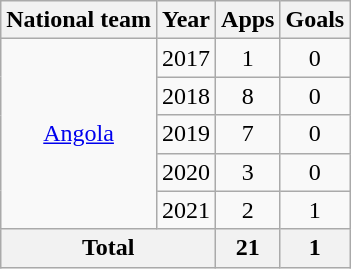<table class="wikitable" style="text-align:center">
<tr>
<th>National team</th>
<th>Year</th>
<th>Apps</th>
<th>Goals</th>
</tr>
<tr>
<td rowspan="5"><a href='#'>Angola</a></td>
<td>2017</td>
<td>1</td>
<td>0</td>
</tr>
<tr>
<td>2018</td>
<td>8</td>
<td>0</td>
</tr>
<tr>
<td>2019</td>
<td>7</td>
<td>0</td>
</tr>
<tr>
<td>2020</td>
<td>3</td>
<td>0</td>
</tr>
<tr>
<td>2021</td>
<td>2</td>
<td>1</td>
</tr>
<tr>
<th colspan="2">Total</th>
<th>21</th>
<th>1</th>
</tr>
</table>
